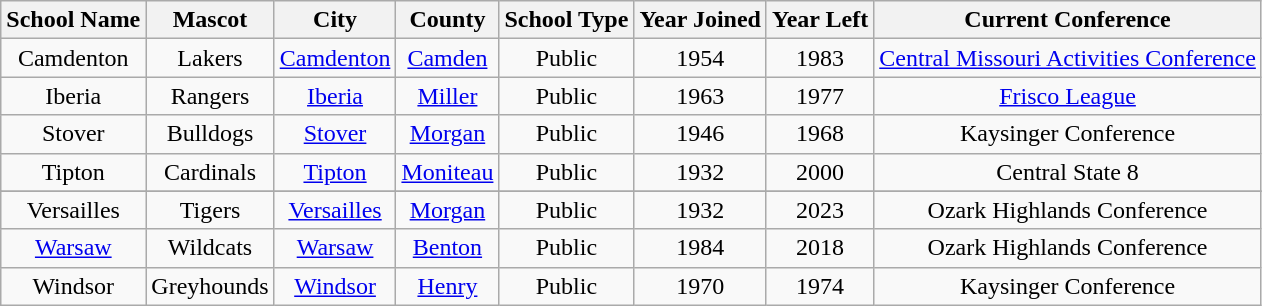<table class="wikitable sortable" style="text-align:center">
<tr>
<th>School Name</th>
<th>Mascot</th>
<th>City</th>
<th>County</th>
<th>School Type</th>
<th>Year Joined</th>
<th>Year Left</th>
<th>Current Conference</th>
</tr>
<tr>
<td>Camdenton</td>
<td>Lakers</td>
<td><a href='#'>Camdenton</a></td>
<td><a href='#'>Camden</a></td>
<td>Public</td>
<td>1954 </td>
<td>1983 </td>
<td><a href='#'>Central Missouri Activities Conference</a></td>
</tr>
<tr>
<td>Iberia</td>
<td>Rangers</td>
<td><a href='#'>Iberia</a></td>
<td><a href='#'>Miller</a></td>
<td>Public</td>
<td>1963 </td>
<td>1977 </td>
<td><a href='#'>Frisco League</a></td>
</tr>
<tr>
<td>Stover</td>
<td>Bulldogs</td>
<td><a href='#'>Stover</a></td>
<td><a href='#'>Morgan</a></td>
<td>Public</td>
<td>1946 </td>
<td>1968 </td>
<td>Kaysinger Conference</td>
</tr>
<tr>
<td>Tipton</td>
<td>Cardinals</td>
<td><a href='#'>Tipton</a></td>
<td><a href='#'>Moniteau</a></td>
<td>Public</td>
<td>1932 </td>
<td>2000 </td>
<td>Central State 8</td>
</tr>
<tr>
</tr>
<tr>
<td>Versailles</td>
<td>Tigers</td>
<td><a href='#'>Versailles</a></td>
<td><a href='#'>Morgan</a></td>
<td>Public</td>
<td>1932 </td>
<td>2023 </td>
<td>Ozark Highlands Conference</td>
</tr>
<tr>
<td><a href='#'>Warsaw</a></td>
<td>Wildcats</td>
<td><a href='#'>Warsaw</a></td>
<td><a href='#'>Benton</a></td>
<td>Public</td>
<td>1984 </td>
<td>2018 </td>
<td>Ozark Highlands Conference</td>
</tr>
<tr>
<td>Windsor</td>
<td>Greyhounds</td>
<td><a href='#'>Windsor</a></td>
<td><a href='#'>Henry</a></td>
<td>Public</td>
<td>1970 </td>
<td>1974 </td>
<td>Kaysinger Conference</td>
</tr>
</table>
